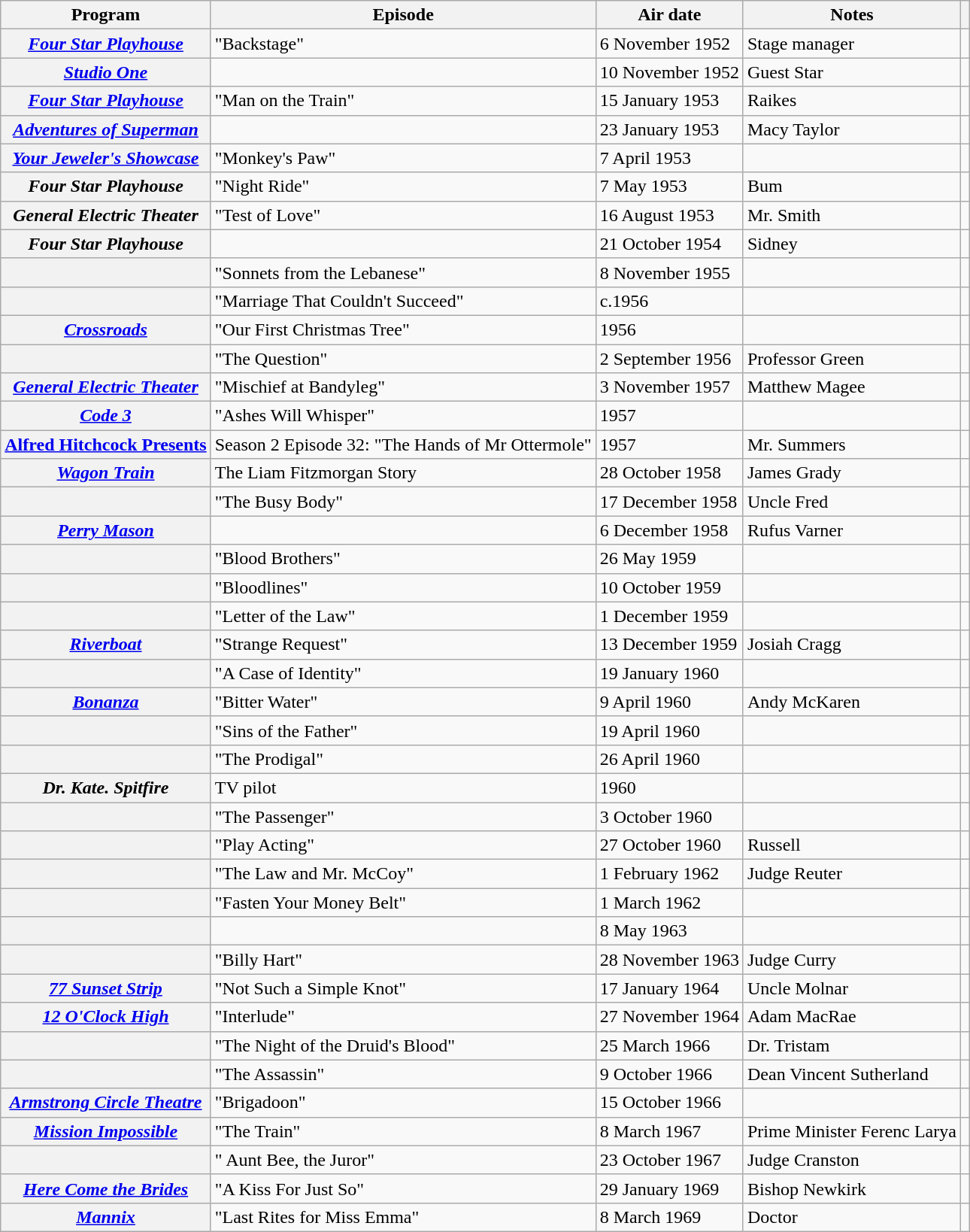<table class="wikitable sortable plainrowheaders">
<tr>
<th scope="col">Program</th>
<th scope="col">Episode</th>
<th scope="col">Air date</th>
<th scope="col">Notes</th>
<th scope="col" class="unsortable"></th>
</tr>
<tr>
<th scope="row"><em><a href='#'>Four Star Playhouse</a></em></th>
<td>"Backstage"</td>
<td>6 November 1952</td>
<td>Stage manager</td>
<td align="center"></td>
</tr>
<tr>
<th scope="row"><em><a href='#'>Studio One</a></em></th>
<td></td>
<td>10 November 1952</td>
<td>Guest Star</td>
<td align="center"></td>
</tr>
<tr>
<th scope="row"><em><a href='#'>Four Star Playhouse</a></em></th>
<td>"Man on the Train"</td>
<td>15 January 1953</td>
<td>Raikes</td>
<td align="center"></td>
</tr>
<tr>
<th scope="row"><em><a href='#'>Adventures of Superman</a></em></th>
<td></td>
<td>23 January 1953</td>
<td>Macy Taylor</td>
<td align="center"></td>
</tr>
<tr>
<th scope="row"><em><a href='#'>Your Jeweler's Showcase</a></em></th>
<td>"Monkey's Paw"</td>
<td>7 April 1953</td>
<td></td>
<td align="center"></td>
</tr>
<tr>
<th scope="row"><em>Four Star Playhouse</em></th>
<td>"Night Ride"</td>
<td>7 May 1953</td>
<td>Bum</td>
<td align="center"></td>
</tr>
<tr>
<th scope="row"><em>General Electric Theater</em></th>
<td>"Test of Love"</td>
<td>16 August 1953</td>
<td>Mr. Smith</td>
<td align="center"></td>
</tr>
<tr>
<th scope="row"><em>Four Star Playhouse</em></th>
<td></td>
<td>21 October 1954</td>
<td>Sidney</td>
<td align="center"></td>
</tr>
<tr>
<th scope="row"></th>
<td>"Sonnets from the Lebanese"</td>
<td>8 November 1955</td>
<td></td>
<td align="center"></td>
</tr>
<tr>
<th scope="row"></th>
<td>"Marriage That Couldn't Succeed"</td>
<td>c.1956</td>
<td></td>
<td align="center"></td>
</tr>
<tr>
<th scope="row"><em><a href='#'>Crossroads</a></em></th>
<td>"Our First Christmas Tree"</td>
<td>1956</td>
<td></td>
<td align="center"></td>
</tr>
<tr>
<th scope="row"></th>
<td>"The Question"</td>
<td>2 September 1956</td>
<td>Professor Green</td>
<td align="center"></td>
</tr>
<tr>
<th scope="row"><em><a href='#'>General Electric Theater</a></em></th>
<td>"Mischief at Bandyleg"</td>
<td>3 November 1957</td>
<td>Matthew Magee</td>
<td align="center"></td>
</tr>
<tr>
<th scope="row"><em><a href='#'>Code 3</a></em></th>
<td>"Ashes Will Whisper"</td>
<td>1957</td>
<td></td>
<td align="center"></td>
</tr>
<tr>
<th scope="row"><a href='#'>Alfred Hitchcock Presents</a></th>
<td>Season 2 Episode 32: "The Hands of Mr Ottermole"</td>
<td>1957</td>
<td>Mr. Summers</td>
<td align="center"></td>
</tr>
<tr>
<th scope="row"><em><a href='#'>Wagon Train</a></em></th>
<td>The Liam Fitzmorgan Story</td>
<td>28 October 1958</td>
<td>James Grady</td>
</tr>
<tr>
<th scope="row"></th>
<td>"The Busy Body"</td>
<td>17 December 1958</td>
<td>Uncle Fred</td>
<td align="center"></td>
</tr>
<tr>
<th scope="row"><em><a href='#'>Perry Mason</a></em></th>
<td></td>
<td>6 December 1958</td>
<td>Rufus Varner</td>
<td align="center"></td>
</tr>
<tr>
<th scope="row"></th>
<td>"Blood Brothers"</td>
<td>26 May 1959</td>
<td></td>
<td align="center"></td>
</tr>
<tr>
<th scope="row"></th>
<td>"Bloodlines"</td>
<td>10 October 1959</td>
<td></td>
<td align="center"></td>
</tr>
<tr>
<th scope="row"></th>
<td>"Letter of the Law"</td>
<td>1 December 1959</td>
<td></td>
<td align="center"></td>
</tr>
<tr>
<th scope="row"><em><a href='#'>Riverboat</a></em></th>
<td>"Strange Request"</td>
<td>13 December 1959</td>
<td>Josiah Cragg</td>
<td align="center"></td>
</tr>
<tr>
<th scope="row"></th>
<td>"A Case of Identity"</td>
<td>19 January 1960</td>
<td></td>
<td align="center"></td>
</tr>
<tr>
<th scope="row"><em><a href='#'>Bonanza</a></em></th>
<td>"Bitter Water"</td>
<td>9 April 1960</td>
<td>Andy McKaren</td>
<td align="center"></td>
</tr>
<tr>
<th scope="row"></th>
<td>"Sins of the Father"</td>
<td>19 April 1960</td>
<td></td>
<td align="center"></td>
</tr>
<tr>
<th scope="row"></th>
<td>"The Prodigal"</td>
<td>26 April 1960</td>
<td></td>
<td align="center"></td>
</tr>
<tr>
<th scope="row"><em>Dr. Kate. Spitfire</em></th>
<td>TV pilot</td>
<td>1960</td>
<td></td>
<td align="center"></td>
</tr>
<tr>
<th scope="row"></th>
<td>"The Passenger"</td>
<td>3 October 1960</td>
<td></td>
<td align="center"></td>
</tr>
<tr>
<th scope="row"></th>
<td>"Play Acting"</td>
<td>27 October 1960</td>
<td>Russell</td>
<td align="center"></td>
</tr>
<tr>
<th scope="row"></th>
<td>"The Law and Mr. McCoy"</td>
<td>1 February 1962</td>
<td>Judge Reuter</td>
<td align="center"></td>
</tr>
<tr>
<th scope="row"></th>
<td>"Fasten Your Money Belt"</td>
<td>1 March 1962</td>
<td></td>
<td align="center"></td>
</tr>
<tr>
<th scope="row"></th>
<td></td>
<td>8 May 1963</td>
<td></td>
<td align="center"></td>
</tr>
<tr>
<th scope="row"></th>
<td>"Billy Hart"</td>
<td>28 November 1963</td>
<td>Judge Curry</td>
<td align="center"></td>
</tr>
<tr>
<th scope="row"><em><a href='#'>77 Sunset Strip</a></em></th>
<td>"Not Such a Simple Knot"</td>
<td>17 January 1964</td>
<td>Uncle Molnar</td>
<td align="center"></td>
</tr>
<tr>
<th scope="row"><em><a href='#'>12 O'Clock High</a></em></th>
<td>"Interlude"</td>
<td>27 November 1964</td>
<td>Adam MacRae</td>
<td align="center"></td>
</tr>
<tr>
<th scope="row"></th>
<td>"The Night of the Druid's Blood"</td>
<td>25 March 1966</td>
<td>Dr. Tristam</td>
<td align="center"></td>
</tr>
<tr>
<th scope="row"></th>
<td>"The Assassin"</td>
<td>9 October 1966</td>
<td>Dean Vincent Sutherland</td>
<td align="center"></td>
</tr>
<tr>
<th scope="row"><em><a href='#'>Armstrong Circle Theatre</a></em></th>
<td>"Brigadoon"</td>
<td>15 October 1966</td>
<td></td>
<td align="center"></td>
</tr>
<tr>
<th scope="row"><em><a href='#'>Mission Impossible</a></em></th>
<td>"The Train"</td>
<td>8 March 1967</td>
<td>Prime Minister Ferenc Larya</td>
<td align="center"></td>
</tr>
<tr>
<th scope="row"></th>
<td>" Aunt Bee, the Juror"</td>
<td>23 October 1967</td>
<td>Judge Cranston</td>
<td align="center"></td>
</tr>
<tr>
<th scope="row"><em><a href='#'>Here Come the Brides</a></em></th>
<td>"A Kiss For Just So"</td>
<td>29 January 1969</td>
<td>Bishop Newkirk</td>
<td align="center"></td>
</tr>
<tr>
<th scope="row"><em><a href='#'>Mannix</a></em></th>
<td>"Last Rites for Miss Emma"</td>
<td>8 March 1969</td>
<td>Doctor</td>
<td align="center"></td>
</tr>
</table>
